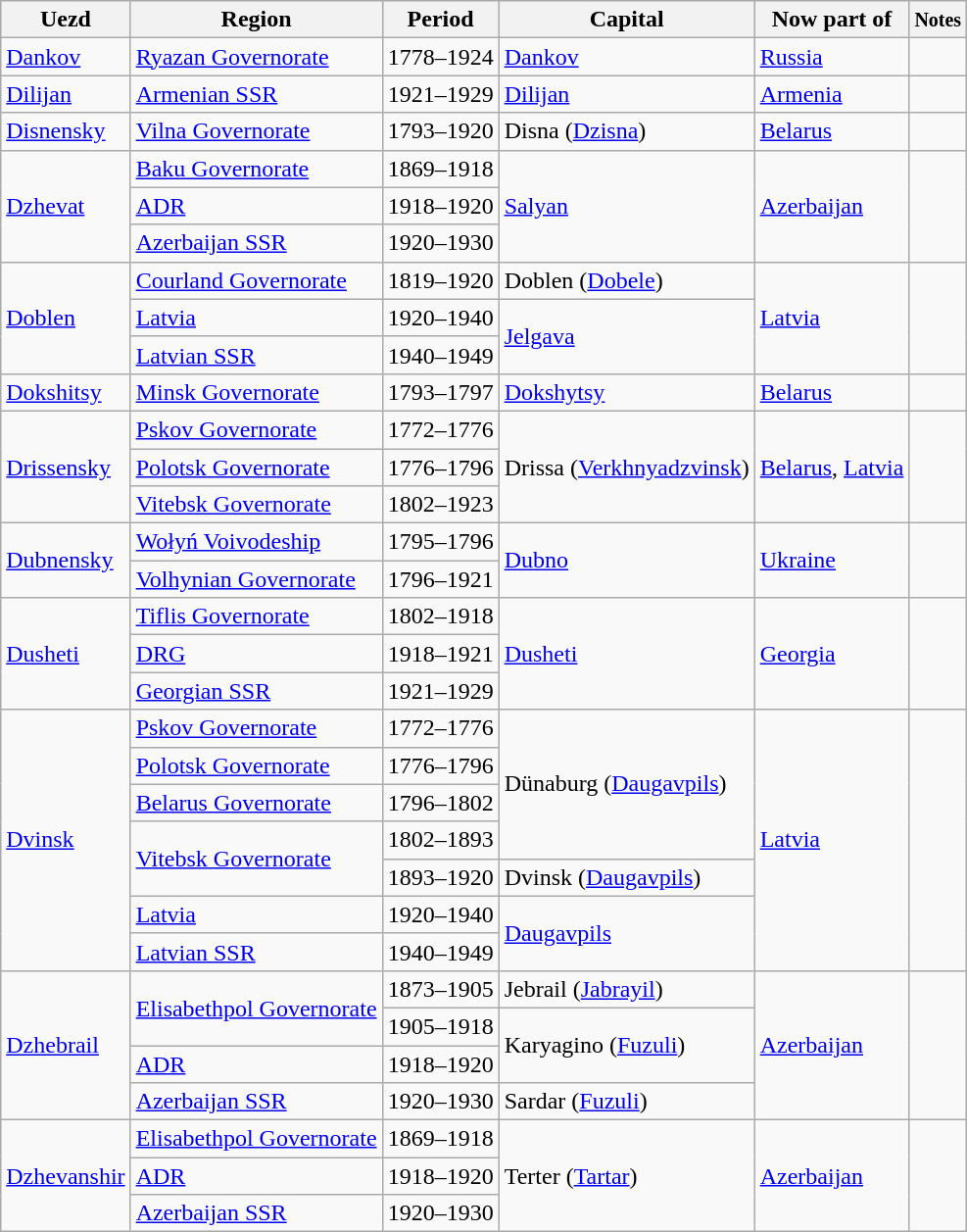<table class="wikitable sortable">
<tr>
<th>Uezd</th>
<th>Region</th>
<th>Period</th>
<th>Capital</th>
<th>Now part of</th>
<th><small>Notes</small></th>
</tr>
<tr>
<td><a href='#'>Dankov</a></td>
<td><a href='#'>Ryazan Governorate</a></td>
<td>1778–1924</td>
<td><a href='#'>Dankov</a></td>
<td><a href='#'>Russia</a></td>
<td></td>
</tr>
<tr>
<td><a href='#'>Dilijan</a></td>
<td><a href='#'>Armenian SSR</a></td>
<td>1921–1929</td>
<td><a href='#'>Dilijan</a></td>
<td><a href='#'>Armenia</a></td>
<td></td>
</tr>
<tr>
<td><a href='#'>Disnensky</a></td>
<td><a href='#'>Vilna Governorate</a></td>
<td>1793–1920</td>
<td>Disna (<a href='#'>Dzisna</a>)</td>
<td><a href='#'>Belarus</a></td>
<td></td>
</tr>
<tr>
<td rowspan="3"><a href='#'>Dzhevat</a></td>
<td><a href='#'>Baku Governorate</a></td>
<td>1869–1918</td>
<td rowspan="3"><a href='#'>Salyan</a></td>
<td rowspan="3"><a href='#'>Azerbaijan</a></td>
<td rowspan="3"></td>
</tr>
<tr>
<td><a href='#'>ADR</a></td>
<td>1918–1920</td>
</tr>
<tr>
<td><a href='#'>Azerbaijan SSR</a></td>
<td>1920–1930</td>
</tr>
<tr>
<td rowspan="3"><a href='#'>Doblen</a></td>
<td><a href='#'>Courland Governorate</a></td>
<td>1819–1920</td>
<td>Doblen (<a href='#'>Dobele</a>)</td>
<td rowspan="3"><a href='#'>Latvia</a></td>
<td rowspan="3"></td>
</tr>
<tr>
<td><a href='#'>Latvia</a></td>
<td>1920–1940</td>
<td rowspan="2"><a href='#'>Jelgava</a></td>
</tr>
<tr>
<td><a href='#'>Latvian SSR</a></td>
<td>1940–1949</td>
</tr>
<tr>
<td><a href='#'>Dokshitsy</a></td>
<td><a href='#'>Minsk Governorate</a></td>
<td>1793–1797</td>
<td><a href='#'>Dokshytsy</a></td>
<td><a href='#'>Belarus</a></td>
<td></td>
</tr>
<tr>
<td rowspan="3"><a href='#'>Drissensky</a></td>
<td><a href='#'>Pskov Governorate</a></td>
<td>1772–1776</td>
<td rowspan="3">Drissa (<a href='#'>Verkhnyadzvinsk</a>)</td>
<td rowspan="3"><a href='#'>Belarus</a>, <a href='#'>Latvia</a></td>
<td rowspan="3"></td>
</tr>
<tr>
<td><a href='#'>Polotsk Governorate</a></td>
<td>1776–1796</td>
</tr>
<tr>
<td><a href='#'>Vitebsk Governorate</a></td>
<td>1802–1923</td>
</tr>
<tr>
<td rowspan="2"><a href='#'>Dubnensky</a></td>
<td><a href='#'>Wołyń Voivodeship</a></td>
<td>1795–1796</td>
<td rowspan="2"><a href='#'>Dubno</a></td>
<td rowspan="2"><a href='#'>Ukraine</a></td>
<td rowspan="2"></td>
</tr>
<tr>
<td><a href='#'>Volhynian Governorate</a></td>
<td>1796–1921</td>
</tr>
<tr>
<td rowspan="3"><a href='#'>Dusheti</a></td>
<td><a href='#'>Tiflis Governorate</a></td>
<td>1802–1918</td>
<td rowspan="3"><a href='#'>Dusheti</a></td>
<td rowspan="3"><a href='#'>Georgia</a></td>
<td rowspan="3"></td>
</tr>
<tr>
<td><a href='#'>DRG</a></td>
<td>1918–1921</td>
</tr>
<tr>
<td><a href='#'>Georgian SSR</a></td>
<td>1921–1929</td>
</tr>
<tr>
<td rowspan="7"><a href='#'>Dvinsk</a></td>
<td><a href='#'>Pskov Governorate</a></td>
<td>1772–1776</td>
<td rowspan="4">Dünaburg (<a href='#'>Daugavpils</a>)</td>
<td rowspan="7"><a href='#'>Latvia</a></td>
<td rowspan="7"></td>
</tr>
<tr>
<td><a href='#'>Polotsk Governorate</a></td>
<td>1776–1796</td>
</tr>
<tr>
<td><a href='#'>Belarus Governorate</a></td>
<td>1796–1802</td>
</tr>
<tr>
<td rowspan="2"><a href='#'>Vitebsk Governorate</a></td>
<td>1802–1893</td>
</tr>
<tr>
<td>1893–1920</td>
<td>Dvinsk (<a href='#'>Daugavpils</a>)</td>
</tr>
<tr>
<td><a href='#'>Latvia</a></td>
<td>1920–1940</td>
<td rowspan="2"><a href='#'>Daugavpils</a></td>
</tr>
<tr>
<td><a href='#'>Latvian SSR</a></td>
<td>1940–1949</td>
</tr>
<tr>
<td rowspan="4"><a href='#'>Dzhebrail</a></td>
<td rowspan="2"><a href='#'>Elisabethpol Governorate</a></td>
<td>1873–1905</td>
<td>Jebrail (<a href='#'>Jabrayil</a>)</td>
<td rowspan="4"><a href='#'>Azerbaijan</a></td>
<td rowspan="4"></td>
</tr>
<tr>
<td>1905–1918</td>
<td rowspan="2">Karyagino (<a href='#'>Fuzuli</a>)</td>
</tr>
<tr>
<td><a href='#'>ADR</a></td>
<td>1918–1920</td>
</tr>
<tr>
<td><a href='#'>Azerbaijan SSR</a></td>
<td>1920–1930</td>
<td>Sardar (<a href='#'>Fuzuli</a>)</td>
</tr>
<tr>
<td rowspan="3"><a href='#'>Dzhevanshir</a></td>
<td><a href='#'>Elisabethpol Governorate</a></td>
<td>1869–1918</td>
<td rowspan="3">Terter (<a href='#'>Tartar</a>)</td>
<td rowspan="3"><a href='#'>Azerbaijan</a></td>
<td rowspan="3"></td>
</tr>
<tr>
<td><a href='#'>ADR</a></td>
<td>1918–1920</td>
</tr>
<tr>
<td><a href='#'>Azerbaijan SSR</a></td>
<td>1920–1930</td>
</tr>
</table>
